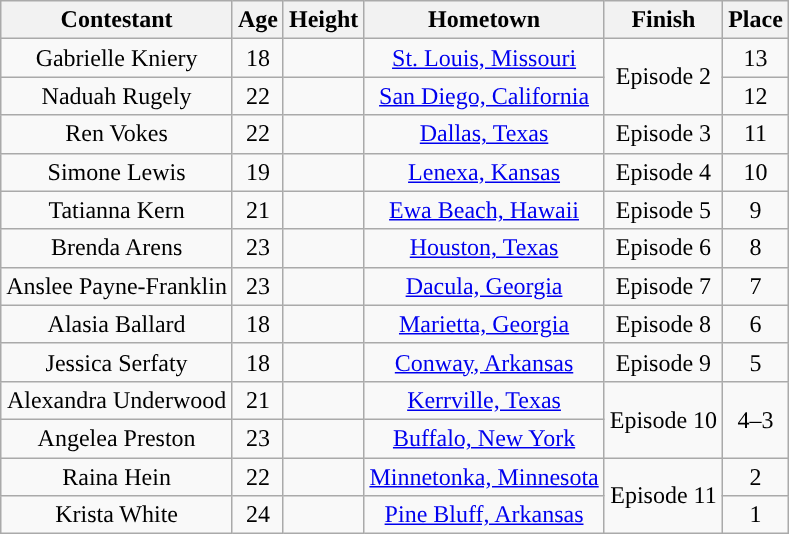<table class="wikitable sortable" style="text-align:center;">
<tr>
<th>Contestant</th>
<th>Age</th>
<th>Height</th>
<th>Hometown</th>
<th>Finish</th>
<th>Place</th>
</tr>
<tr>
<td>Gabrielle Kniery</td>
<td>18</td>
<td></td>
<td><a href='#'>St. Louis, Missouri</a></td>
<td rowspan="2">Episode 2</td>
<td>13</td>
</tr>
<tr>
<td>Naduah Rugely</td>
<td>22</td>
<td></td>
<td><a href='#'>San Diego, California</a></td>
<td>12</td>
</tr>
<tr>
<td>Ren Vokes</td>
<td>22</td>
<td></td>
<td><a href='#'>Dallas, Texas</a></td>
<td>Episode 3</td>
<td>11</td>
</tr>
<tr>
<td>Simone Lewis</td>
<td>19</td>
<td></td>
<td><a href='#'>Lenexa, Kansas</a></td>
<td>Episode 4</td>
<td>10</td>
</tr>
<tr>
<td>Tatianna Kern</td>
<td>21</td>
<td></td>
<td><a href='#'>Ewa Beach, Hawaii</a></td>
<td>Episode 5</td>
<td>9</td>
</tr>
<tr>
<td>Brenda Arens</td>
<td>23</td>
<td></td>
<td><a href='#'>Houston, Texas</a></td>
<td>Episode 6</td>
<td>8</td>
</tr>
<tr>
<td>Anslee Payne-Franklin</td>
<td>23</td>
<td></td>
<td><a href='#'>Dacula, Georgia</a></td>
<td>Episode 7</td>
<td>7</td>
</tr>
<tr>
<td>Alasia Ballard</td>
<td>18</td>
<td></td>
<td><a href='#'>Marietta, Georgia</a></td>
<td>Episode 8</td>
<td>6</td>
</tr>
<tr>
<td>Jessica Serfaty</td>
<td>18</td>
<td></td>
<td><a href='#'>Conway, Arkansas</a></td>
<td>Episode 9</td>
<td>5</td>
</tr>
<tr>
<td>Alexandra Underwood</td>
<td>21</td>
<td></td>
<td><a href='#'>Kerrville, Texas</a></td>
<td rowspan="2">Episode 10</td>
<td rowspan="2">4–3</td>
</tr>
<tr>
<td>Angelea Preston</td>
<td>23</td>
<td></td>
<td><a href='#'>Buffalo, New York</a></td>
</tr>
<tr>
<td>Raina Hein</td>
<td>22</td>
<td></td>
<td><a href='#'>Minnetonka, Minnesota</a></td>
<td rowspan="2">Episode 11</td>
<td>2</td>
</tr>
<tr>
<td>Krista White</td>
<td>24</td>
<td></td>
<td><a href='#'>Pine Bluff, Arkansas</a></td>
<td>1</td>
</tr>
</table>
